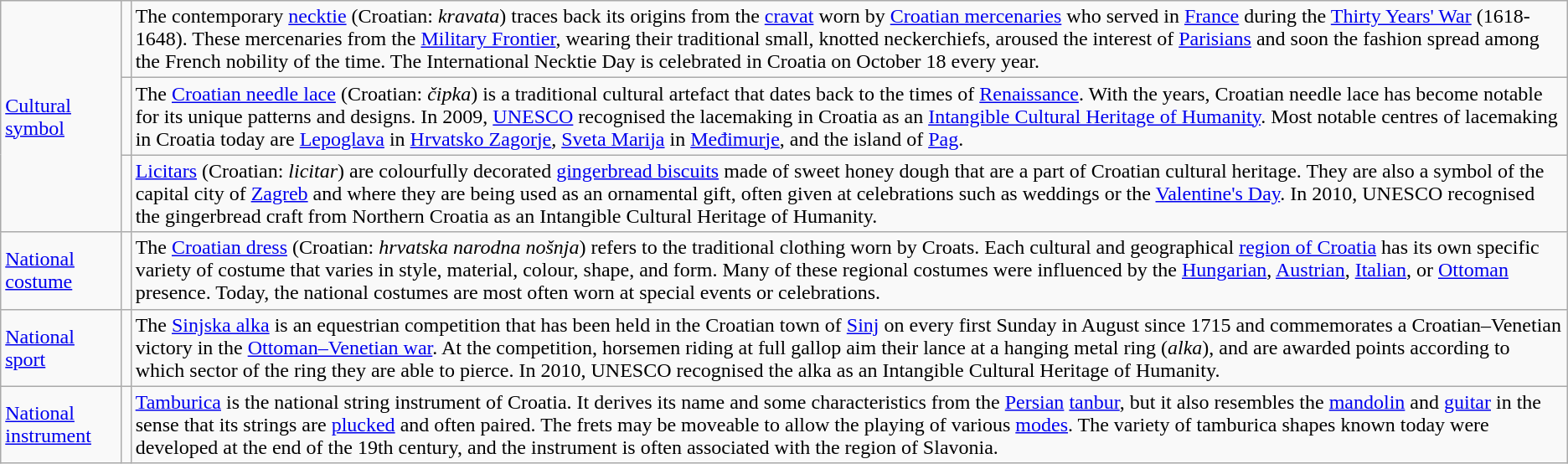<table class="wikitable" style="text-align:left;">
<tr>
<td rowspan=3><a href='#'>Cultural symbol</a></td>
<td></td>
<td>The contemporary <a href='#'>necktie</a> (Croatian: <em>kravata</em>) traces back its origins from the <a href='#'>cravat</a> worn by <a href='#'>Croatian mercenaries</a> who served in <a href='#'>France</a> during the <a href='#'>Thirty Years' War</a> (1618-1648). These mercenaries from the <a href='#'>Military Frontier</a>, wearing their traditional small, knotted neckerchiefs, aroused the interest of <a href='#'>Parisians</a> and soon the fashion spread among the French nobility of the time. The International Necktie Day is celebrated in Croatia on October 18 every year.</td>
</tr>
<tr>
<td></td>
<td>The <a href='#'>Croatian needle lace</a> (Croatian: <em>čipka</em>) is a traditional cultural artefact that dates back to the times of <a href='#'>Renaissance</a>. With the years, Croatian needle lace has become notable for its unique patterns and designs. In 2009, <a href='#'>UNESCO</a> recognised the lacemaking in Croatia as an <a href='#'>Intangible Cultural Heritage of Humanity</a>. Most notable centres of lacemaking in Croatia today are <a href='#'>Lepoglava</a> in <a href='#'>Hrvatsko Zagorje</a>, <a href='#'>Sveta Marija</a> in <a href='#'>Međimurje</a>, and the island of <a href='#'>Pag</a>.</td>
</tr>
<tr>
<td></td>
<td><a href='#'>Licitars</a> (Croatian: <em>licitar</em>) are colourfully decorated <a href='#'>gingerbread biscuits</a> made of sweet honey dough that are a part of Croatian cultural heritage. They are also a symbol of the capital city of <a href='#'>Zagreb</a> and where they are being used as an ornamental gift, often given at celebrations such as weddings or the <a href='#'>Valentine's Day</a>. In 2010, UNESCO recognised the gingerbread craft from Northern Croatia as an Intangible Cultural Heritage of Humanity.</td>
</tr>
<tr>
<td><a href='#'>National costume</a></td>
<td></td>
<td>The <a href='#'>Croatian dress</a> (Croatian: <em>hrvatska narodna nošnja</em>) refers to the traditional clothing worn by Croats. Each cultural and geographical <a href='#'>region of Croatia</a> has its own specific variety of costume that varies in style, material, colour, shape, and form. Many of these regional costumes were influenced by the <a href='#'>Hungarian</a>, <a href='#'>Austrian</a>, <a href='#'>Italian</a>, or <a href='#'>Ottoman</a> presence. Today, the national costumes are most often worn at special events or celebrations.</td>
</tr>
<tr>
<td><a href='#'>National sport</a></td>
<td></td>
<td>The <a href='#'>Sinjska alka</a> is an equestrian competition that has been held in the Croatian town of <a href='#'>Sinj</a> on every first Sunday in August since 1715 and commemorates a Croatian–Venetian victory in the <a href='#'>Ottoman–Venetian war</a>. At the competition, horsemen riding at full gallop aim their lance at a hanging metal ring (<em>alka</em>), and are awarded points according to which sector of the ring they are able to pierce. In 2010, UNESCO recognised the alka as an Intangible Cultural Heritage of Humanity.</td>
</tr>
<tr>
<td><a href='#'>National instrument</a></td>
<td></td>
<td><a href='#'>Tamburica</a> is the national string instrument of Croatia. It derives its name and some characteristics from the <a href='#'>Persian</a> <a href='#'>tanbur</a>, but it also resembles the <a href='#'>mandolin</a> and <a href='#'>guitar</a> in the sense that its strings are <a href='#'>plucked</a> and often paired. The frets may be moveable to allow the playing of various <a href='#'>modes</a>. The variety of tamburica shapes known today were developed at the end of the 19th century, and the instrument is often associated with the region of Slavonia.</td>
</tr>
</table>
